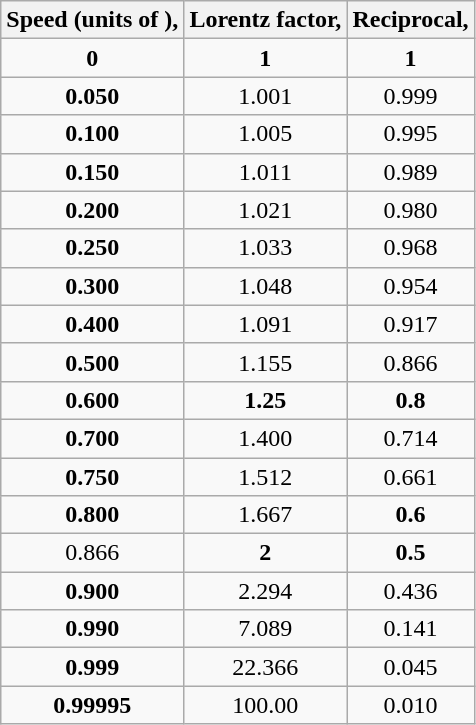<table class="wikitable" style="text-align:center;">
<tr>
<th>Speed (units of ), <br></th>
<th>Lorentz factor, <br></th>
<th>Reciprocal, <br></th>
</tr>
<tr>
<td><strong>0</strong></td>
<td><strong>1</strong></td>
<td><strong>1</strong></td>
</tr>
<tr>
<td><strong>0.050</strong></td>
<td>1.001</td>
<td>0.999</td>
</tr>
<tr>
<td><strong>0.100</strong></td>
<td>1.005</td>
<td>0.995</td>
</tr>
<tr>
<td><strong>0.150</strong></td>
<td>1.011</td>
<td>0.989</td>
</tr>
<tr>
<td><strong>0.200</strong></td>
<td>1.021</td>
<td>0.980</td>
</tr>
<tr>
<td><strong>0.250</strong></td>
<td>1.033</td>
<td>0.968</td>
</tr>
<tr>
<td><strong>0.300</strong></td>
<td>1.048</td>
<td>0.954</td>
</tr>
<tr>
<td><strong>0.400</strong></td>
<td>1.091</td>
<td>0.917</td>
</tr>
<tr>
<td><strong>0.500</strong></td>
<td>1.155</td>
<td>0.866</td>
</tr>
<tr>
<td><strong>0.600</strong></td>
<td><strong>1.25</strong></td>
<td><strong>0.8</strong></td>
</tr>
<tr>
<td><strong>0.700</strong></td>
<td>1.400</td>
<td>0.714</td>
</tr>
<tr>
<td><strong>0.750</strong></td>
<td>1.512</td>
<td>0.661</td>
</tr>
<tr>
<td><strong>0.800</strong></td>
<td>1.667</td>
<td><strong>0.6</strong></td>
</tr>
<tr>
<td>0.866</td>
<td><strong>2</strong></td>
<td><strong>0.5</strong></td>
</tr>
<tr>
<td><strong>0.900</strong></td>
<td>2.294</td>
<td>0.436</td>
</tr>
<tr>
<td><strong>0.990</strong></td>
<td>7.089</td>
<td>0.141</td>
</tr>
<tr>
<td><strong>0.999</strong></td>
<td>22.366</td>
<td>0.045</td>
</tr>
<tr>
<td><strong>0.99995</strong></td>
<td>100.00</td>
<td>0.010</td>
</tr>
</table>
